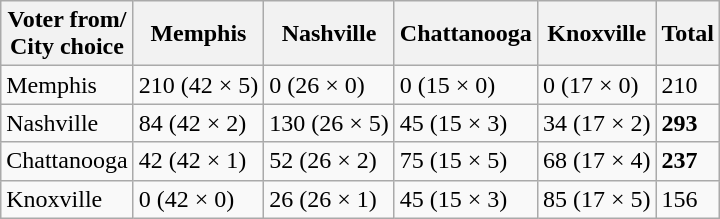<table class="wikitable" border="1" style="empty-cells: show">
<tr>
<th>Voter from/<br>City choice</th>
<th>Memphis</th>
<th>Nashville</th>
<th>Chattanooga</th>
<th>Knoxville</th>
<th>Total</th>
</tr>
<tr>
<td>Memphis</td>
<td>210 (42 × 5)</td>
<td>0 (26 × 0)</td>
<td>0 (15 × 0)</td>
<td>0 (17 × 0)</td>
<td>210</td>
</tr>
<tr>
<td>Nashville</td>
<td>84 (42 × 2)</td>
<td>130 (26 × 5)</td>
<td>45 (15 × 3)</td>
<td>34 (17 × 2)</td>
<td><strong>293</strong></td>
</tr>
<tr>
<td>Chattanooga</td>
<td>42 (42 × 1)</td>
<td>52 (26 × 2)</td>
<td>75 (15 × 5)</td>
<td>68 (17 × 4)</td>
<td><strong>237</strong></td>
</tr>
<tr>
<td>Knoxville</td>
<td>0 (42 × 0)</td>
<td>26 (26 × 1)</td>
<td>45 (15 × 3)</td>
<td>85 (17 × 5)</td>
<td>156</td>
</tr>
</table>
